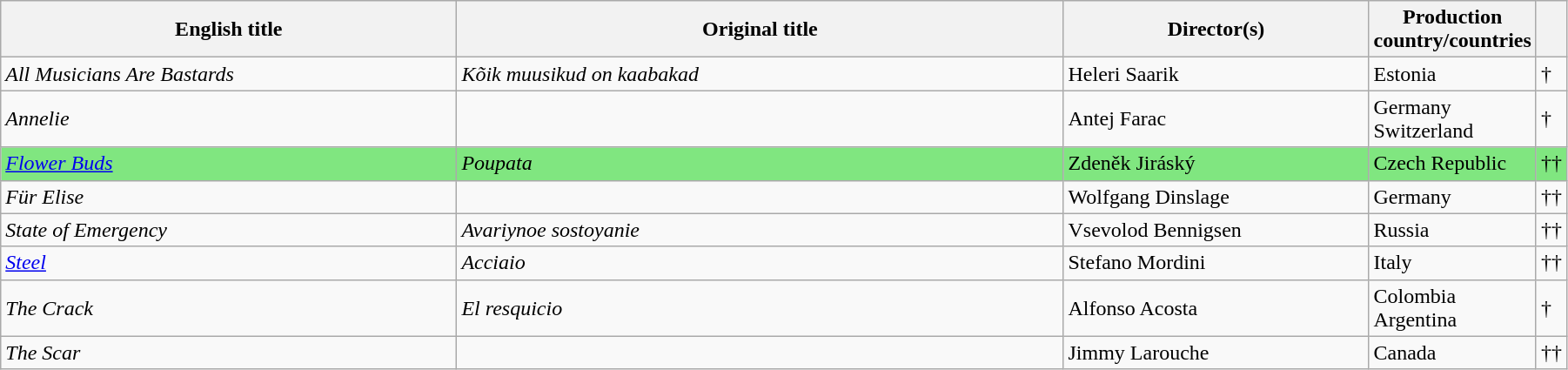<table class="sortable wikitable" width="95%" cellpadding="5">
<tr>
<th width="30%">English title</th>
<th width="40%">Original title</th>
<th width="20%">Director(s)</th>
<th width="10%">Production country/countries</th>
<th width="3%"></th>
</tr>
<tr>
<td><em>All Musicians Are Bastards</em></td>
<td><em>Kõik muusikud on kaabakad</em></td>
<td>Heleri Saarik</td>
<td>Estonia</td>
<td>†</td>
</tr>
<tr>
<td><em>Annelie</em></td>
<td></td>
<td>Antej Farac</td>
<td>Germany<br>Switzerland</td>
<td>†</td>
</tr>
<tr style="background:#80E680;">
<td><em><a href='#'>Flower Buds</a></em></td>
<td><em>Poupata</em></td>
<td>Zdeněk Jiráský</td>
<td>Czech Republic</td>
<td>††</td>
</tr>
<tr>
<td><em>Für Elise</em></td>
<td></td>
<td>Wolfgang Dinslage</td>
<td>Germany</td>
<td>††</td>
</tr>
<tr>
<td><em>State of Emergency</em></td>
<td><em>Avariynoe sostoyanie</em></td>
<td>Vsevolod Bennigsen</td>
<td>Russia</td>
<td>††</td>
</tr>
<tr>
<td><em><a href='#'>Steel</a></em></td>
<td><em>Acciaio</em></td>
<td>Stefano Mordini</td>
<td>Italy</td>
<td>††</td>
</tr>
<tr>
<td><em>The Crack</em></td>
<td><em>El resquicio</em></td>
<td>Alfonso Acosta</td>
<td>Colombia<br>Argentina</td>
<td>†</td>
</tr>
<tr>
<td><em>The Scar</em></td>
<td></td>
<td>Jimmy Larouche</td>
<td>Canada</td>
<td>††</td>
</tr>
</table>
